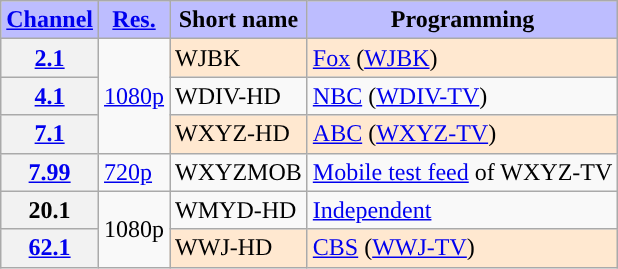<table class="wikitable">
<tr>
<th style="background-color: #bdbdff" scope="col"><a href='#'>Channel</a></th>
<th style="background-color: #bdbdff" scope="col"><a href='#'>Res.</a></th>
<th style="background-color: #bdbdff" scope="col">Short name</th>
<th style="background-color: #bdbdff" scope="col">Programming</th>
</tr>
<tr>
<th scope="row"><a href='#'>2.1</a></th>
<td rowspan="3"><a href='#'>1080p</a></td>
<td style="background-color:#ffe8d0">WJBK</td>
<td style="background-color:#ffe8d0"><a href='#'>Fox</a> (<a href='#'>WJBK</a>) </td>
</tr>
<tr>
<th scope="row"><a href='#'>4.1</a></th>
<td>WDIV-HD</td>
<td><a href='#'>NBC</a> (<a href='#'>WDIV-TV</a>)</td>
</tr>
<tr>
<th scope="row"><a href='#'>7.1</a></th>
<td style="background-color:#ffe8d0">WXYZ-HD</td>
<td style="background-color:#ffe8d0"><a href='#'>ABC</a> (<a href='#'>WXYZ-TV</a>) </td>
</tr>
<tr>
<th scope="row"><a href='#'>7.99</a></th>
<td><a href='#'>720p</a></td>
<td>WXYZMOB</td>
<td><a href='#'>Mobile test feed</a> of WXYZ-TV</td>
</tr>
<tr>
<th scope="row">20.1</th>
<td rowspan=2>1080p</td>
<td>WMYD-HD</td>
<td><a href='#'>Independent</a></td>
</tr>
<tr>
<th scope="row"><a href='#'>62.1</a></th>
<td style="background-color:#ffe8d0">WWJ-HD</td>
<td style="background-color:#ffe8d0"><a href='#'>CBS</a> (<a href='#'>WWJ-TV</a>) </td>
</tr>
</table>
